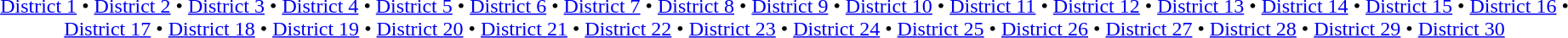<table id=toc class=toc summary=Contents>
<tr>
<td align=center><a href='#'>District 1</a> • <a href='#'>District 2</a> • <a href='#'>District 3</a> • <a href='#'>District 4</a> • <a href='#'>District 5</a> • <a href='#'>District 6</a> • <a href='#'>District 7</a> • <a href='#'>District 8</a> • <a href='#'>District 9</a> • <a href='#'>District 10</a> • <a href='#'>District 11</a> • <a href='#'>District 12</a> • <a href='#'>District 13</a> • <a href='#'>District 14</a> • <a href='#'>District 15</a> • <a href='#'>District 16</a> • <a href='#'>District 17</a> • <a href='#'>District 18</a> • <a href='#'>District 19</a> • <a href='#'>District 20</a> • <a href='#'>District 21</a> • <a href='#'>District 22</a> • <a href='#'>District 23</a> • <a href='#'>District 24</a> • <a href='#'>District 25</a> • <a href='#'>District 26</a> • <a href='#'>District 27</a> • <a href='#'>District 28</a> • <a href='#'>District 29</a> • <a href='#'>District 30</a></td>
</tr>
</table>
